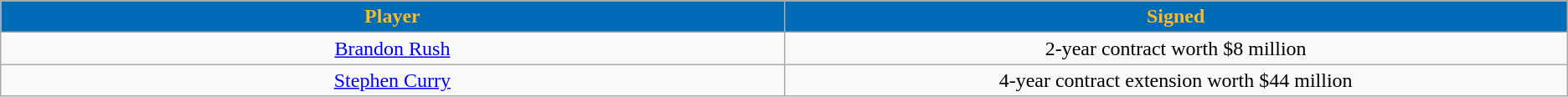<table class="wikitable sortable sortable">
<tr>
<th style="background:#006bb6; color:#fdb927" width="10%">Player</th>
<th style="background:#006bb6; color:#fdb927" width="10%">Signed</th>
</tr>
<tr style="text-align: center">
<td><a href='#'>Brandon Rush</a></td>
<td>2-year contract worth $8 million</td>
</tr>
<tr style="text-align: center">
<td><a href='#'>Stephen Curry</a></td>
<td>4-year contract extension worth $44 million</td>
</tr>
</table>
